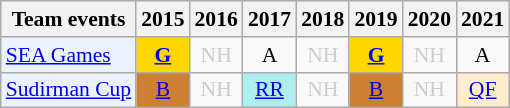<table class="wikitable" style="font-size: 90%; text-align:center">
<tr>
<th>Team events</th>
<th>2015</th>
<th>2016</th>
<th>2017</th>
<th>2018</th>
<th>2019</th>
<th>2020</th>
<th>2021</th>
</tr>
<tr>
<td bgcolor="#ECF2FF"; align="left"><a href='#'>SEA Games</a></td>
<td bgcolor=gold><a href='#'><strong>G</strong></a></td>
<td style=color:#ccc>NH</td>
<td>A</td>
<td style=color:#ccc>NH</td>
<td bgcolor=gold><a href='#'><strong>G</strong></a></td>
<td style=color:#ccc>NH</td>
<td>A</td>
</tr>
<tr>
<td bgcolor="#ECF2FF"; align="left"><a href='#'>Sudirman Cup</a></td>
<td bgcolor=CD7F32><a href='#'>B</a></td>
<td style=color:#ccc>NH</td>
<td bgcolor=AFEEEE><a href='#'>RR</a></td>
<td style=color:#ccc>NH</td>
<td bgcolor=CD7F32><a href='#'>B</a></td>
<td style=color:#ccc>NH</td>
<td bgcolor=FFEBCD><a href='#'>QF</a></td>
</tr>
</table>
